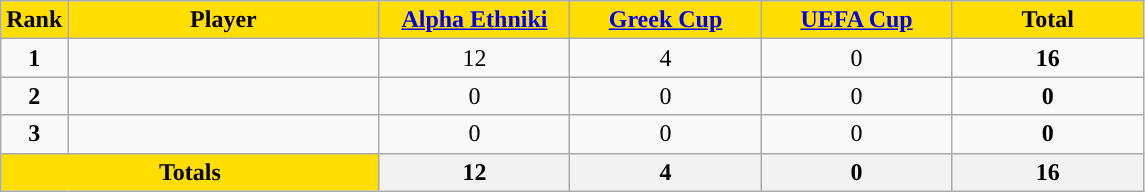<table class="wikitable sortable" style="text-align:center">
<tr>
<th style="background:#FFDE00">Rank</th>
<th width=200 style="background:#FFDE00">Player</th>
<th width=120 style="background:#FFDE00"><a href='#'>Alpha Ethniki</a></th>
<th width=120 style="background:#FFDE00"><a href='#'>Greek Cup</a></th>
<th width=120 style="background:#FFDE00"><a href='#'>UEFA Cup</a></th>
<th width=120 style="background:#FFDE00">Total</th>
</tr>
<tr>
<td><strong>1</strong></td>
<td align=left></td>
<td>12</td>
<td>4</td>
<td>0</td>
<td><strong>16</strong></td>
</tr>
<tr>
<td><strong>2</strong></td>
<td align=left></td>
<td>0</td>
<td>0</td>
<td>0</td>
<td><strong>0</strong></td>
</tr>
<tr>
<td><strong>3</strong></td>
<td align=left></td>
<td>0</td>
<td>0</td>
<td>0</td>
<td><strong>0</strong></td>
</tr>
<tr class="sortbottom">
<th colspan=2 style="background:#FFDE00"><strong>Totals</strong></th>
<th><strong>12</strong></th>
<th><strong> 4</strong></th>
<th><strong> 0</strong></th>
<th><strong>16</strong></th>
</tr>
</table>
